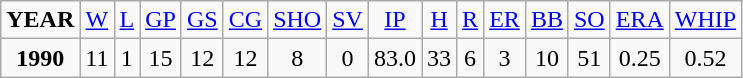<table class="wikitable" style="text-align:center;">
<tr>
<td><strong>YEAR</strong></td>
<td><a href='#'>W</a></td>
<td><a href='#'>L</a></td>
<td><a href='#'>GP</a></td>
<td><a href='#'>GS</a></td>
<td><a href='#'>CG</a></td>
<td><a href='#'>SHO</a></td>
<td><a href='#'>SV</a></td>
<td><a href='#'>IP</a></td>
<td><a href='#'>H</a></td>
<td><a href='#'>R</a></td>
<td><a href='#'>ER</a></td>
<td><a href='#'>BB</a></td>
<td><a href='#'>SO</a></td>
<td><a href='#'>ERA</a></td>
<td><a href='#'>WHIP</a></td>
</tr>
<tr>
<td><strong>1990</strong></td>
<td>11</td>
<td>1</td>
<td>15</td>
<td>12</td>
<td>12</td>
<td>8</td>
<td>0</td>
<td>83.0</td>
<td>33</td>
<td>6</td>
<td>3</td>
<td>10</td>
<td>51</td>
<td>0.25</td>
<td>0.52</td>
</tr>
</table>
